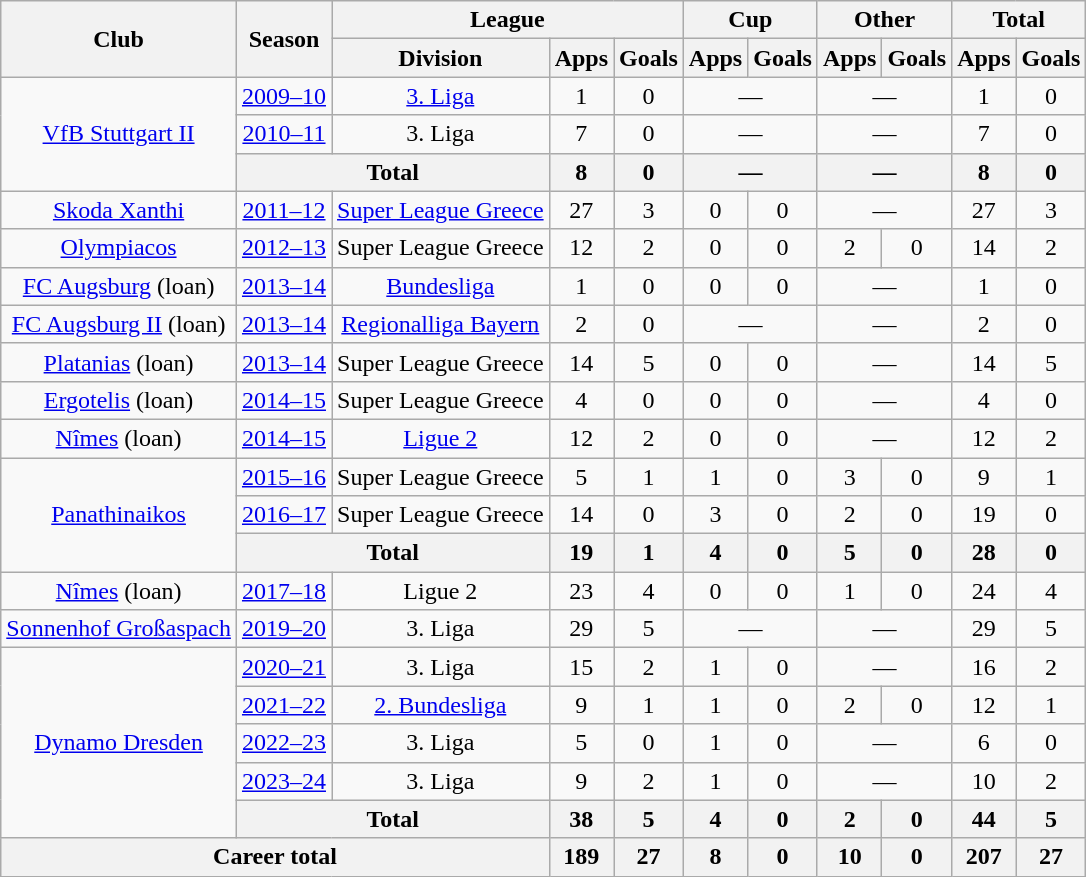<table class="wikitable" Style="text-align: center">
<tr>
<th rowspan="2">Club</th>
<th rowspan="2">Season</th>
<th colspan="3">League</th>
<th colspan="2">Cup</th>
<th colspan="2">Other</th>
<th colspan="2">Total</th>
</tr>
<tr>
<th>Division</th>
<th>Apps</th>
<th>Goals</th>
<th>Apps</th>
<th>Goals</th>
<th>Apps</th>
<th>Goals</th>
<th>Apps</th>
<th>Goals</th>
</tr>
<tr>
<td rowspan="3"><a href='#'>VfB Stuttgart II</a></td>
<td><a href='#'>2009–10</a></td>
<td><a href='#'>3. Liga</a></td>
<td>1</td>
<td>0</td>
<td colspan="2">—</td>
<td colspan="2">—</td>
<td>1</td>
<td>0</td>
</tr>
<tr>
<td><a href='#'>2010–11</a></td>
<td>3. Liga</td>
<td>7</td>
<td>0</td>
<td colspan="2">—</td>
<td colspan="2">—</td>
<td>7</td>
<td>0</td>
</tr>
<tr>
<th colspan="2">Total</th>
<th>8</th>
<th>0</th>
<th colspan="2">—</th>
<th colspan="2">—</th>
<th>8</th>
<th>0</th>
</tr>
<tr>
<td><a href='#'>Skoda Xanthi</a></td>
<td><a href='#'>2011–12</a></td>
<td><a href='#'>Super League Greece</a></td>
<td>27</td>
<td>3</td>
<td>0</td>
<td>0</td>
<td colspan="2">—</td>
<td>27</td>
<td>3</td>
</tr>
<tr>
<td><a href='#'>Olympiacos</a></td>
<td><a href='#'>2012–13</a></td>
<td>Super League Greece</td>
<td>12</td>
<td>2</td>
<td>0</td>
<td>0</td>
<td>2</td>
<td>0</td>
<td>14</td>
<td>2</td>
</tr>
<tr>
<td><a href='#'>FC Augsburg</a> (loan)</td>
<td><a href='#'>2013–14</a></td>
<td><a href='#'>Bundesliga</a></td>
<td>1</td>
<td>0</td>
<td>0</td>
<td>0</td>
<td colspan="2">—</td>
<td>1</td>
<td>0</td>
</tr>
<tr>
<td><a href='#'>FC Augsburg II</a> (loan)</td>
<td><a href='#'>2013–14</a></td>
<td><a href='#'>Regionalliga Bayern</a></td>
<td>2</td>
<td>0</td>
<td colspan="2">—</td>
<td colspan="2">—</td>
<td>2</td>
<td>0</td>
</tr>
<tr>
<td><a href='#'>Platanias</a> (loan)</td>
<td><a href='#'>2013–14</a></td>
<td>Super League Greece</td>
<td>14</td>
<td>5</td>
<td>0</td>
<td>0</td>
<td colspan="2">—</td>
<td>14</td>
<td>5</td>
</tr>
<tr>
<td><a href='#'>Ergotelis</a> (loan)</td>
<td><a href='#'>2014–15</a></td>
<td>Super League Greece</td>
<td>4</td>
<td>0</td>
<td>0</td>
<td>0</td>
<td colspan="2">—</td>
<td>4</td>
<td>0</td>
</tr>
<tr>
<td><a href='#'>Nîmes</a> (loan)</td>
<td><a href='#'>2014–15</a></td>
<td><a href='#'>Ligue 2</a></td>
<td>12</td>
<td>2</td>
<td>0</td>
<td>0</td>
<td colspan="2">—</td>
<td>12</td>
<td>2</td>
</tr>
<tr>
<td rowspan="3"><a href='#'>Panathinaikos</a></td>
<td><a href='#'>2015–16</a></td>
<td>Super League Greece</td>
<td>5</td>
<td>1</td>
<td>1</td>
<td>0</td>
<td>3</td>
<td>0</td>
<td>9</td>
<td>1</td>
</tr>
<tr>
<td><a href='#'>2016–17</a></td>
<td>Super League Greece</td>
<td>14</td>
<td>0</td>
<td>3</td>
<td>0</td>
<td>2</td>
<td>0</td>
<td>19</td>
<td>0</td>
</tr>
<tr>
<th colspan="2">Total</th>
<th>19</th>
<th>1</th>
<th>4</th>
<th>0</th>
<th>5</th>
<th>0</th>
<th>28</th>
<th>0</th>
</tr>
<tr>
<td><a href='#'>Nîmes</a> (loan)</td>
<td><a href='#'>2017–18</a></td>
<td>Ligue 2</td>
<td>23</td>
<td>4</td>
<td>0</td>
<td>0</td>
<td>1</td>
<td>0</td>
<td>24</td>
<td>4</td>
</tr>
<tr>
<td><a href='#'>Sonnenhof Großaspach</a></td>
<td><a href='#'>2019–20</a></td>
<td>3. Liga</td>
<td>29</td>
<td>5</td>
<td colspan="2">—</td>
<td colspan="2">—</td>
<td>29</td>
<td>5</td>
</tr>
<tr>
<td rowspan="5"><a href='#'>Dynamo Dresden</a></td>
<td><a href='#'>2020–21</a></td>
<td>3. Liga</td>
<td>15</td>
<td>2</td>
<td>1</td>
<td>0</td>
<td colspan="2">—</td>
<td>16</td>
<td>2</td>
</tr>
<tr>
<td><a href='#'>2021–22</a></td>
<td><a href='#'>2. Bundesliga</a></td>
<td>9</td>
<td>1</td>
<td>1</td>
<td>0</td>
<td>2</td>
<td>0</td>
<td>12</td>
<td>1</td>
</tr>
<tr>
<td><a href='#'>2022–23</a></td>
<td>3. Liga</td>
<td>5</td>
<td>0</td>
<td>1</td>
<td>0</td>
<td colspan="2">—</td>
<td>6</td>
<td>0</td>
</tr>
<tr>
<td><a href='#'>2023–24</a></td>
<td>3. Liga</td>
<td>9</td>
<td>2</td>
<td>1</td>
<td>0</td>
<td colspan="2">—</td>
<td>10</td>
<td>2</td>
</tr>
<tr>
<th colspan="2">Total</th>
<th>38</th>
<th>5</th>
<th>4</th>
<th>0</th>
<th>2</th>
<th>0</th>
<th>44</th>
<th>5</th>
</tr>
<tr>
<th colspan="3">Career total</th>
<th>189</th>
<th>27</th>
<th>8</th>
<th>0</th>
<th>10</th>
<th>0</th>
<th>207</th>
<th>27</th>
</tr>
</table>
